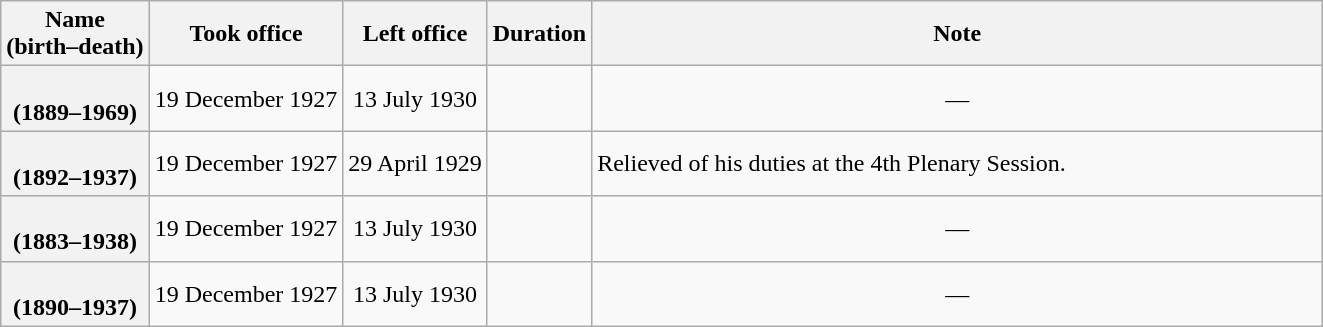<table class="wikitable plainrowheaders sortable" style="text-align:center;" border="1">
<tr>
<th scope="col">Name<br>(birth–death)</th>
<th scope="col">Took office</th>
<th scope="col">Left office</th>
<th scope="col">Duration</th>
<th scope="col" style="width:30em;">Note</th>
</tr>
<tr>
<th scope="row"><br>(1889–1969)</th>
<td>19 December 1927</td>
<td>13 July 1930</td>
<td></td>
<td>—</td>
</tr>
<tr>
<th scope="row"><br>(1892–1937)</th>
<td>19 December 1927</td>
<td>29 April 1929</td>
<td></td>
<td align="left">Relieved of his duties at the 4th Plenary Session.</td>
</tr>
<tr>
<th scope="row"><br>(1883–1938)</th>
<td>19 December 1927</td>
<td>13 July 1930</td>
<td></td>
<td>—</td>
</tr>
<tr>
<th scope="row"><br>(1890–1937)</th>
<td>19 December 1927</td>
<td>13 July 1930</td>
<td></td>
<td>—</td>
</tr>
</table>
